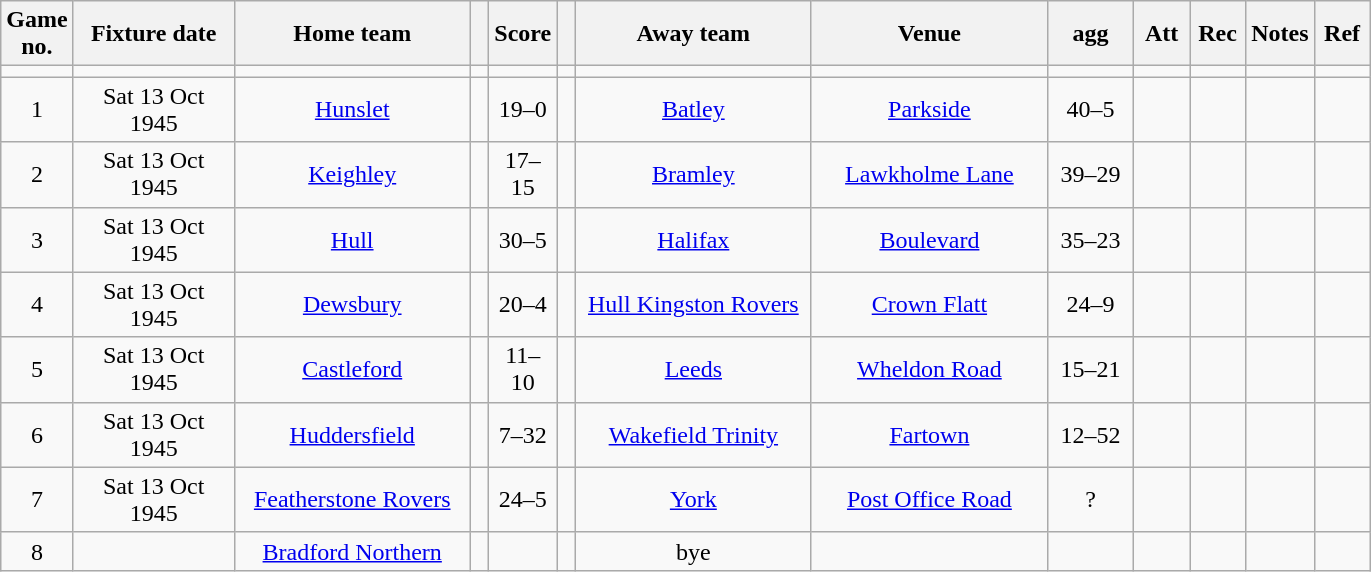<table class="wikitable" style="text-align:center;">
<tr>
<th width=20 abbr="No">Game no.</th>
<th width=100 abbr="Date">Fixture date</th>
<th width=150 abbr="Home team">Home team</th>
<th width=5 abbr="space"></th>
<th width=20 abbr="Score">Score</th>
<th width=5 abbr="space"></th>
<th width=150 abbr="Away team">Away team</th>
<th width=150 abbr="Venue">Venue</th>
<th width=50 abbr="agg">agg</th>
<th width=30 abbr="Att">Att</th>
<th width=30 abbr="Rec">Rec</th>
<th width=20 abbr="Notes">Notes</th>
<th width=30 abbr="Ref">Ref</th>
</tr>
<tr>
<td></td>
<td></td>
<td></td>
<td></td>
<td></td>
<td></td>
<td></td>
<td></td>
<td></td>
<td></td>
<td></td>
<td></td>
</tr>
<tr>
<td>1</td>
<td>Sat 13 Oct 1945</td>
<td><a href='#'>Hunslet</a></td>
<td></td>
<td>19–0</td>
<td></td>
<td><a href='#'>Batley</a></td>
<td><a href='#'>Parkside</a></td>
<td>40–5</td>
<td></td>
<td></td>
<td></td>
<td></td>
</tr>
<tr>
<td>2</td>
<td>Sat 13 Oct 1945</td>
<td><a href='#'>Keighley</a></td>
<td></td>
<td>17–15</td>
<td></td>
<td><a href='#'>Bramley</a></td>
<td><a href='#'>Lawkholme Lane</a></td>
<td>39–29</td>
<td></td>
<td></td>
<td></td>
<td></td>
</tr>
<tr>
<td>3</td>
<td>Sat 13 Oct 1945</td>
<td><a href='#'>Hull</a></td>
<td></td>
<td>30–5</td>
<td></td>
<td><a href='#'>Halifax</a></td>
<td><a href='#'>Boulevard</a></td>
<td>35–23</td>
<td></td>
<td></td>
<td></td>
<td></td>
</tr>
<tr>
<td>4</td>
<td>Sat 13 Oct 1945</td>
<td><a href='#'>Dewsbury</a></td>
<td></td>
<td>20–4</td>
<td></td>
<td><a href='#'>Hull Kingston Rovers</a></td>
<td><a href='#'>Crown Flatt</a></td>
<td>24–9</td>
<td></td>
<td></td>
<td></td>
<td></td>
</tr>
<tr>
<td>5</td>
<td>Sat 13 Oct 1945</td>
<td><a href='#'>Castleford</a></td>
<td></td>
<td>11–10</td>
<td></td>
<td><a href='#'>Leeds</a></td>
<td><a href='#'>Wheldon Road</a></td>
<td>15–21</td>
<td></td>
<td></td>
<td></td>
<td></td>
</tr>
<tr>
<td>6</td>
<td>Sat 13 Oct 1945</td>
<td><a href='#'>Huddersfield</a></td>
<td></td>
<td>7–32</td>
<td></td>
<td><a href='#'>Wakefield Trinity</a></td>
<td><a href='#'>Fartown</a></td>
<td>12–52</td>
<td></td>
<td></td>
<td></td>
<td></td>
</tr>
<tr>
<td>7</td>
<td>Sat 13 Oct 1945</td>
<td><a href='#'>Featherstone Rovers</a></td>
<td></td>
<td>24–5</td>
<td></td>
<td><a href='#'>York</a></td>
<td><a href='#'>Post Office Road</a></td>
<td>?</td>
<td></td>
<td></td>
<td></td>
<td></td>
</tr>
<tr>
<td>8</td>
<td></td>
<td><a href='#'>Bradford Northern</a></td>
<td></td>
<td></td>
<td></td>
<td>bye</td>
<td></td>
<td></td>
<td></td>
<td></td>
<td></td>
<td></td>
</tr>
</table>
